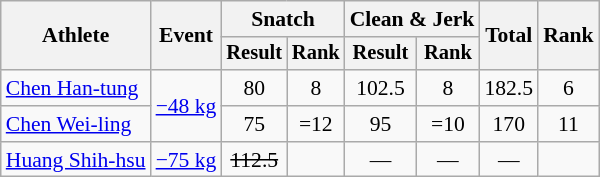<table class="wikitable" style="font-size:90%">
<tr>
<th rowspan="2">Athlete</th>
<th rowspan="2">Event</th>
<th colspan="2">Snatch</th>
<th colspan="2">Clean & Jerk</th>
<th rowspan="2">Total</th>
<th rowspan="2">Rank</th>
</tr>
<tr style="font-size:95%">
<th>Result</th>
<th>Rank</th>
<th>Result</th>
<th>Rank</th>
</tr>
<tr align=center>
<td align=left><a href='#'>Chen Han-tung</a></td>
<td align=left rowspan=2><a href='#'>−48 kg</a></td>
<td>80</td>
<td>8</td>
<td>102.5</td>
<td>8</td>
<td>182.5</td>
<td>6</td>
</tr>
<tr align=center>
<td align=left><a href='#'>Chen Wei-ling</a></td>
<td>75</td>
<td>=12</td>
<td>95</td>
<td>=10</td>
<td>170</td>
<td>11</td>
</tr>
<tr align=center>
<td align=left><a href='#'>Huang Shih-hsu</a></td>
<td align=left><a href='#'>−75 kg</a></td>
<td><s>112.5</s></td>
<td></td>
<td>—</td>
<td>—</td>
<td>—</td>
<td></td>
</tr>
</table>
